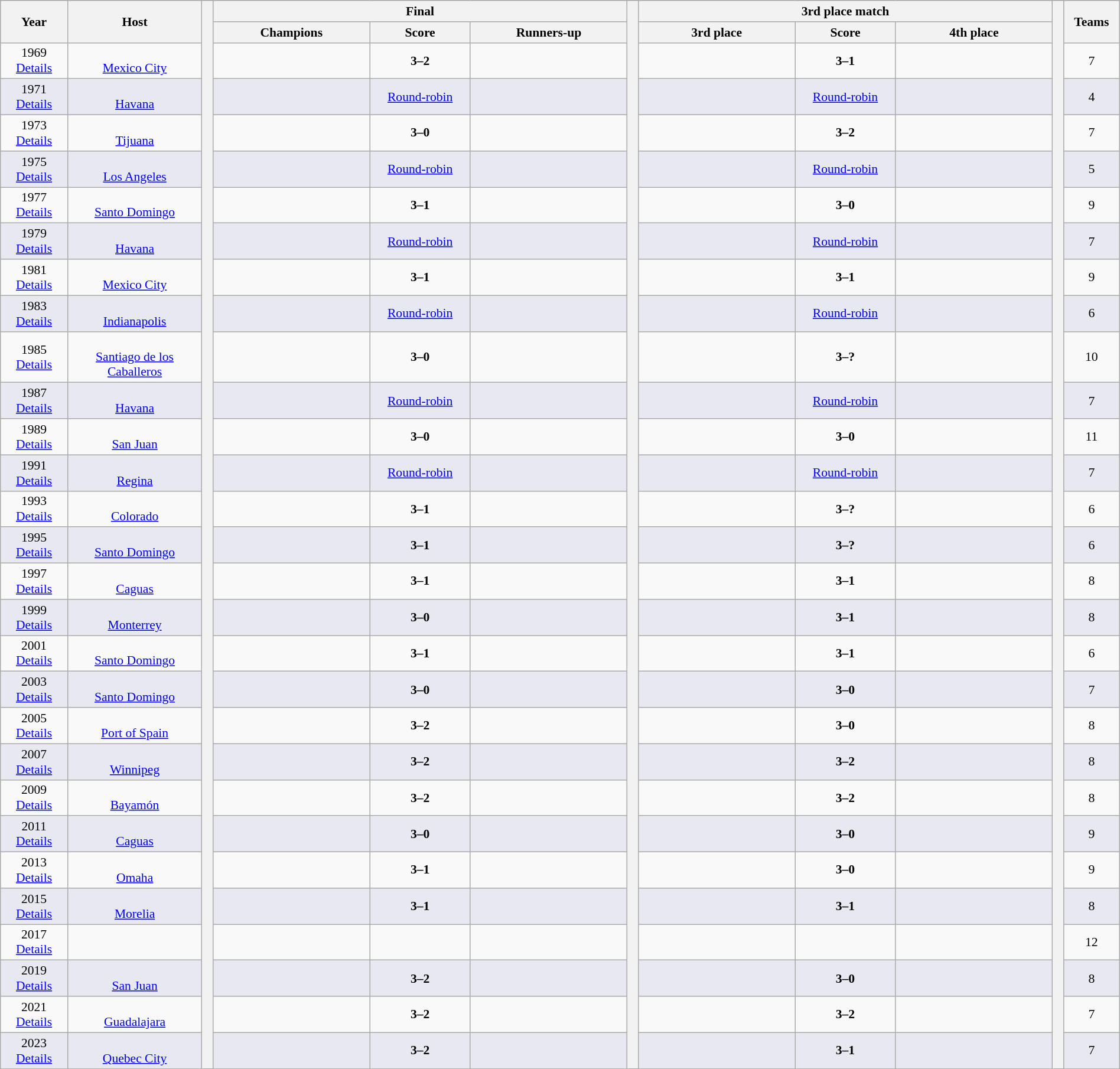<table class="wikitable" style="font-size:90%; width: 100%; text-align: center;">
<tr bgcolor=#c1d8ff>
<th rowspan=2 width=6%>Year</th>
<th rowspan=2 width=12%>Host</th>
<th width=1% rowspan=30 bgcolor=ffffff></th>
<th colspan=3>Final</th>
<th width=1% rowspan=30 bgcolor=ffffff></th>
<th colspan=3>3rd place match</th>
<th width=1% rowspan=30 bgcolor=#ffffff></th>
<th rowspan=2 width=5%>Teams</th>
</tr>
<tr bgcolor=#efefef>
<th width=14%>Champions</th>
<th width=9%>Score</th>
<th width=14%>Runners-up</th>
<th width=14%>3rd place</th>
<th width=9%>Score</th>
<th width=14%>4th place</th>
</tr>
<tr>
<td>1969<br><a href='#'>Details</a></td>
<td><br><a href='#'>Mexico City</a></td>
<td><strong></strong></td>
<td><strong>3–2</strong></td>
<td></td>
<td></td>
<td><strong>3–1</strong></td>
<td></td>
<td>7</td>
</tr>
<tr bgcolor=#E8E8F0>
<td>1971<br><a href='#'>Details</a></td>
<td><br><a href='#'>Havana</a></td>
<td><strong></strong></td>
<td><a href='#'>Round-robin</a></td>
<td></td>
<td></td>
<td><a href='#'>Round-robin</a></td>
<td></td>
<td>4</td>
</tr>
<tr>
<td>1973<br><a href='#'>Details</a></td>
<td><br><a href='#'>Tijuana</a></td>
<td><strong></strong></td>
<td><strong>3–0</strong></td>
<td></td>
<td></td>
<td><strong>3–2</strong></td>
<td></td>
<td>7</td>
</tr>
<tr bgcolor=#E8E8F0>
<td>1975<br><a href='#'>Details</a></td>
<td><br><a href='#'>Los Angeles</a></td>
<td><strong></strong></td>
<td><a href='#'>Round-robin</a></td>
<td></td>
<td></td>
<td><a href='#'>Round-robin</a></td>
<td></td>
<td>5</td>
</tr>
<tr>
<td>1977<br><a href='#'>Details</a></td>
<td><br><a href='#'>Santo Domingo</a></td>
<td><strong></strong></td>
<td><strong>3–1</strong></td>
<td></td>
<td></td>
<td><strong>3–0</strong></td>
<td></td>
<td>9</td>
</tr>
<tr bgcolor=#E8E8F0>
<td>1979<br><a href='#'>Details</a></td>
<td><br><a href='#'>Havana</a></td>
<td><strong></strong></td>
<td><a href='#'>Round-robin</a></td>
<td></td>
<td></td>
<td><a href='#'>Round-robin</a></td>
<td></td>
<td>7</td>
</tr>
<tr>
<td>1981<br><a href='#'>Details</a></td>
<td><br><a href='#'>Mexico City</a></td>
<td><strong></strong></td>
<td><strong>3–1</strong></td>
<td></td>
<td></td>
<td><strong>3–1</strong></td>
<td></td>
<td>9</td>
</tr>
<tr bgcolor=#E8E8F0>
<td>1983<br><a href='#'>Details</a></td>
<td><br><a href='#'>Indianapolis</a></td>
<td><strong></strong></td>
<td><a href='#'>Round-robin</a></td>
<td></td>
<td></td>
<td><a href='#'>Round-robin</a></td>
<td></td>
<td>6</td>
</tr>
<tr>
<td>1985<br><a href='#'>Details</a></td>
<td><br><a href='#'>Santiago de los Caballeros</a></td>
<td><strong></strong></td>
<td><strong>3–0</strong></td>
<td></td>
<td></td>
<td><strong>3–?</strong></td>
<td></td>
<td>10</td>
</tr>
<tr bgcolor=#E8E8F0>
<td>1987<br><a href='#'>Details</a></td>
<td><br><a href='#'>Havana</a></td>
<td><strong></strong></td>
<td><a href='#'>Round-robin</a></td>
<td></td>
<td></td>
<td><a href='#'>Round-robin</a></td>
<td></td>
<td>7</td>
</tr>
<tr>
<td>1989<br><a href='#'>Details</a></td>
<td><br><a href='#'>San Juan</a></td>
<td><strong></strong></td>
<td><strong>3–0</strong></td>
<td></td>
<td></td>
<td><strong>3–0</strong></td>
<td></td>
<td>11</td>
</tr>
<tr bgcolor=#E8E8F0>
<td>1991<br><a href='#'>Details</a></td>
<td><br><a href='#'>Regina</a></td>
<td><strong></strong></td>
<td><a href='#'>Round-robin</a></td>
<td></td>
<td></td>
<td><a href='#'>Round-robin</a></td>
<td></td>
<td>7</td>
</tr>
<tr>
<td>1993<br><a href='#'>Details</a></td>
<td><br><a href='#'>Colorado</a></td>
<td><strong></strong></td>
<td><strong>3–1</strong></td>
<td></td>
<td></td>
<td><strong>3–?</strong></td>
<td></td>
<td>6</td>
</tr>
<tr bgcolor=#E8E8F0>
<td>1995<br><a href='#'>Details</a></td>
<td><br><a href='#'>Santo Domingo</a></td>
<td><strong></strong></td>
<td><strong>3–1</strong></td>
<td></td>
<td></td>
<td><strong>3–?</strong></td>
<td></td>
<td>6</td>
</tr>
<tr>
<td>1997<br><a href='#'>Details</a></td>
<td><br><a href='#'>Caguas</a></td>
<td><strong></strong></td>
<td><strong>3–1</strong></td>
<td></td>
<td></td>
<td><strong>3–1</strong></td>
<td></td>
<td>8</td>
</tr>
<tr bgcolor=#E8E8F0>
<td>1999<br><a href='#'>Details</a></td>
<td><br><a href='#'>Monterrey</a></td>
<td><strong></strong></td>
<td><strong>3–0</strong></td>
<td></td>
<td></td>
<td><strong>3–1</strong></td>
<td></td>
<td>8</td>
</tr>
<tr>
<td>2001<br><a href='#'>Details</a></td>
<td><br><a href='#'>Santo Domingo</a></td>
<td><strong></strong></td>
<td><strong>3–1</strong></td>
<td></td>
<td></td>
<td><strong>3–1</strong></td>
<td></td>
<td>6</td>
</tr>
<tr bgcolor=#E8E8F0>
<td>2003<br><a href='#'>Details</a></td>
<td><br><a href='#'>Santo Domingo</a></td>
<td><strong></strong></td>
<td><strong>3–0</strong></td>
<td></td>
<td></td>
<td><strong>3–0</strong></td>
<td></td>
<td>7</td>
</tr>
<tr>
<td>2005<br><a href='#'>Details</a></td>
<td><br><a href='#'>Port of Spain</a></td>
<td><strong></strong></td>
<td><strong>3–2</strong></td>
<td></td>
<td></td>
<td><strong>3–0</strong></td>
<td></td>
<td>8</td>
</tr>
<tr bgcolor=#E8E8F0>
<td>2007<br><a href='#'>Details</a></td>
<td><br><a href='#'>Winnipeg</a></td>
<td><strong></strong></td>
<td><strong>3–2</strong></td>
<td></td>
<td></td>
<td><strong>3–2</strong></td>
<td></td>
<td>8</td>
</tr>
<tr>
<td>2009<br><a href='#'>Details</a></td>
<td><br><a href='#'>Bayamón</a></td>
<td><strong></strong></td>
<td><strong>3–2</strong></td>
<td></td>
<td></td>
<td><strong>3–2</strong></td>
<td></td>
<td>8</td>
</tr>
<tr bgcolor=#E8E8F0>
<td>2011<br><a href='#'>Details</a></td>
<td><br><a href='#'>Caguas</a></td>
<td><strong></strong></td>
<td><strong>3–0</strong></td>
<td></td>
<td></td>
<td><strong>3–0</strong></td>
<td></td>
<td>9</td>
</tr>
<tr>
<td>2013<br><a href='#'>Details</a></td>
<td><br><a href='#'>Omaha</a></td>
<td><strong></strong></td>
<td><strong>3–1</strong></td>
<td></td>
<td></td>
<td><strong>3–0</strong></td>
<td></td>
<td>9</td>
</tr>
<tr bgcolor=#E8E8F0>
<td>2015<br><a href='#'>Details</a></td>
<td><br><a href='#'>Morelia</a></td>
<td><strong></strong></td>
<td><strong>3–1</strong></td>
<td></td>
<td></td>
<td><strong>3–1</strong></td>
<td></td>
<td>8</td>
</tr>
<tr>
<td>2017<br><a href='#'>Details</a></td>
<td></td>
<td></td>
<td></td>
<td></td>
<td></td>
<td></td>
<td></td>
<td>12</td>
</tr>
<tr bgcolor=#E8E8F0>
<td>2019<br><a href='#'>Details</a></td>
<td><br><a href='#'>San Juan</a></td>
<td><strong></strong></td>
<td><strong>3–2</strong></td>
<td></td>
<td></td>
<td><strong>3–0</strong></td>
<td></td>
<td>8</td>
</tr>
<tr>
<td>2021<br><a href='#'>Details</a></td>
<td><br><a href='#'>Guadalajara</a></td>
<td><strong></strong></td>
<td><strong>3–2</strong></td>
<td></td>
<td></td>
<td><strong>3–2</strong></td>
<td></td>
<td>7</td>
</tr>
<tr bgcolor=#E8E8F0>
<td>2023<br><a href='#'>Details</a></td>
<td><br><a href='#'>Quebec City</a></td>
<td><strong></strong></td>
<td><strong>3–2</strong></td>
<td></td>
<td></td>
<td><strong>3–1</strong></td>
<td></td>
<td>7</td>
</tr>
</table>
